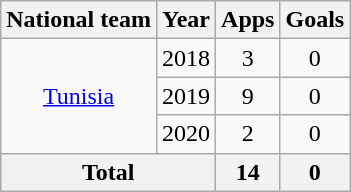<table class="wikitable" style="text-align:center">
<tr>
<th>National team</th>
<th>Year</th>
<th>Apps</th>
<th>Goals</th>
</tr>
<tr>
<td rowspan="3"><a href='#'>Tunisia</a></td>
<td>2018</td>
<td>3</td>
<td>0</td>
</tr>
<tr>
<td>2019</td>
<td>9</td>
<td>0</td>
</tr>
<tr>
<td>2020</td>
<td>2</td>
<td>0</td>
</tr>
<tr>
<th colspan="2">Total</th>
<th>14</th>
<th>0</th>
</tr>
</table>
